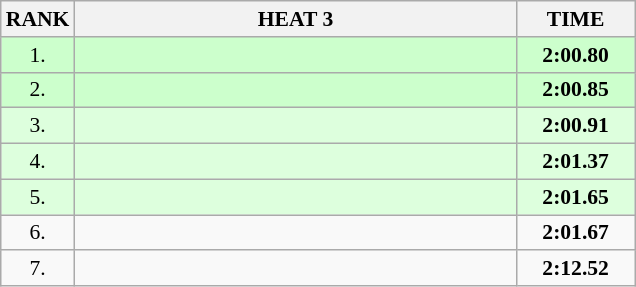<table class="wikitable" style="border-collapse: collapse; font-size: 90%;">
<tr>
<th>RANK</th>
<th style="width: 20em">HEAT 3</th>
<th style="width: 5em">TIME</th>
</tr>
<tr style="background:#ccffcc;">
<td align="center">1.</td>
<td></td>
<td align="center"><strong>2:00.80</strong></td>
</tr>
<tr style="background:#ccffcc;">
<td align="center">2.</td>
<td></td>
<td align="center"><strong>2:00.85</strong></td>
</tr>
<tr style="background:#ddffdd;">
<td align="center">3.</td>
<td></td>
<td align="center"><strong>2:00.91</strong></td>
</tr>
<tr style="background:#ddffdd;">
<td align="center">4.</td>
<td></td>
<td align="center"><strong>2:01.37</strong></td>
</tr>
<tr style="background:#ddffdd;">
<td align="center">5.</td>
<td></td>
<td align="center"><strong>2:01.65</strong></td>
</tr>
<tr>
<td align="center">6.</td>
<td></td>
<td align="center"><strong>2:01.67</strong></td>
</tr>
<tr>
<td align="center">7.</td>
<td></td>
<td align="center"><strong>2:12.52</strong></td>
</tr>
</table>
